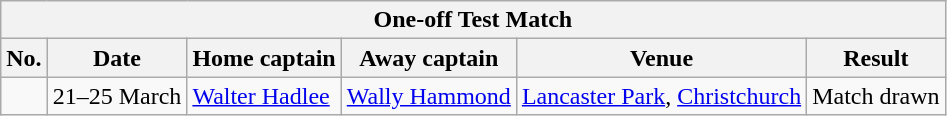<table class="wikitable">
<tr>
<th colspan="9">One-off Test Match</th>
</tr>
<tr>
<th>No.</th>
<th>Date</th>
<th>Home captain</th>
<th>Away captain</th>
<th>Venue</th>
<th>Result</th>
</tr>
<tr>
<td></td>
<td>21–25 March</td>
<td><a href='#'>Walter Hadlee</a></td>
<td><a href='#'>Wally Hammond</a></td>
<td><a href='#'>Lancaster Park</a>, <a href='#'>Christchurch</a></td>
<td>Match drawn</td>
</tr>
</table>
